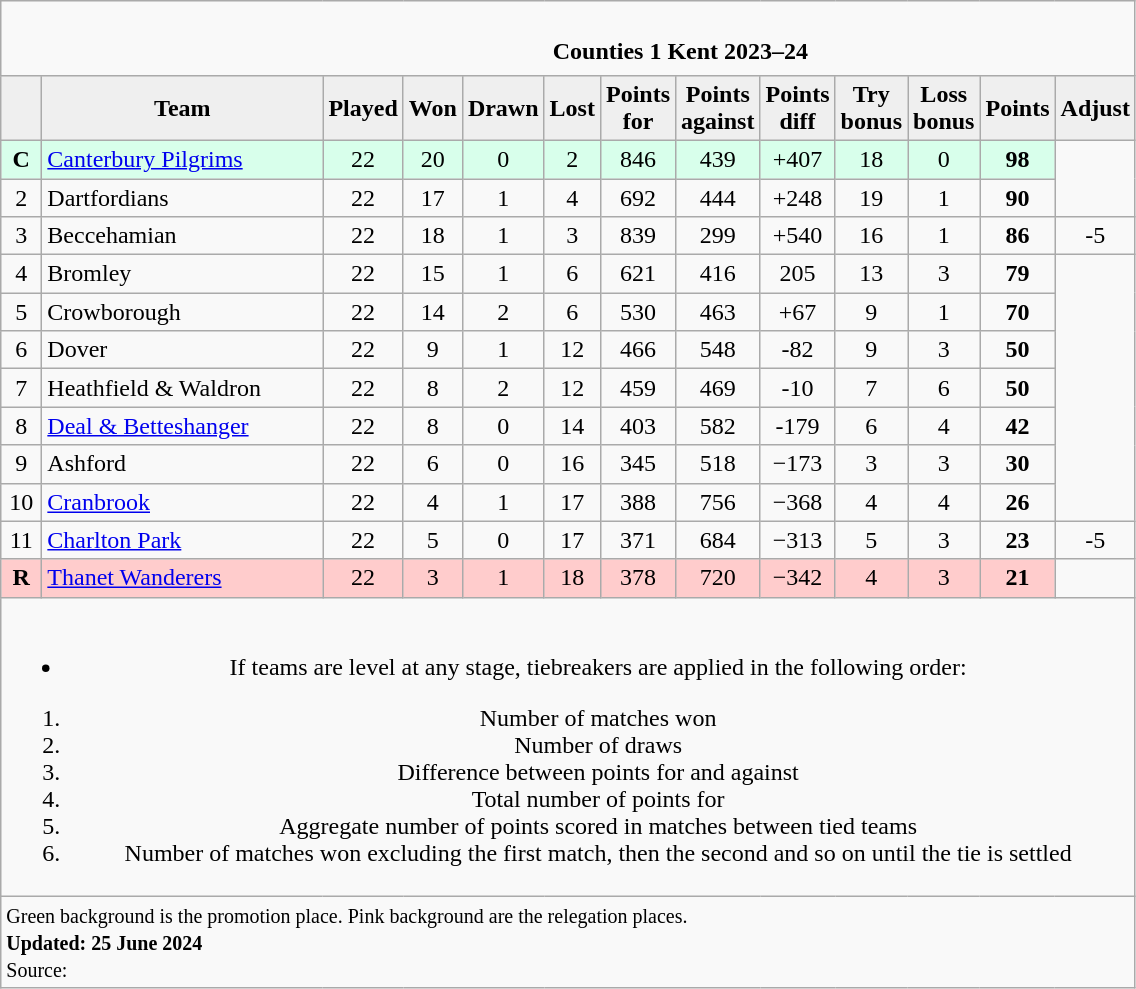<table class="wikitable" style="text-align: center;">
<tr>
<td colspan="15" cellpadding="0" cellspacing="0"><br><table border="0" width="100%" cellpadding="0" cellspacing="0">
<tr>
<td width=20% style="border:0px"></td>
<td style="border:0px"><strong>Counties 1 Kent 2023–24</strong></td>
</tr>
</table>
</td>
</tr>
<tr>
<th style="background:#efefef" width="20"></th>
<th style="background:#efefef" width="180">Team</th>
<th style="background:#efefef" width="20">Played</th>
<th style="background:#efefef" width="20">Won</th>
<th style="background:#efefef" width="20">Drawn</th>
<th style="background:#efefef" width="20">Lost</th>
<th style="background:#efefef" width="25">Points for</th>
<th style="background:#efefef" width="20">Points against</th>
<th style="background:#efefef" width="20">Points diff</th>
<th style="background:#efefef" width="20">Try bonus</th>
<th style="background:#efefef" width="20">Loss bonus</th>
<th style="background:#efefef" width="20">Points</th>
<th style="background:#efefef" width="20">Adjust</th>
</tr>
<tr style="background:#d8ffeb; text-align:center">
<td><strong>C</strong></td>
<td style="text-align:left;"><a href='#'>Canterbury Pilgrims</a></td>
<td>22</td>
<td>20</td>
<td>0</td>
<td>2</td>
<td>846</td>
<td>439</td>
<td>+407</td>
<td>18</td>
<td>0</td>
<td><strong>98</strong></td>
</tr>
<tr>
<td>2</td>
<td style="text-align:left;">Dartfordians</td>
<td>22</td>
<td>17</td>
<td>1</td>
<td>4</td>
<td>692</td>
<td>444</td>
<td>+248</td>
<td>19</td>
<td>1</td>
<td><strong>90</strong></td>
</tr>
<tr>
<td>3</td>
<td style="text-align:left;">Beccehamian</td>
<td>22</td>
<td>18</td>
<td>1</td>
<td>3</td>
<td>839</td>
<td>299</td>
<td>+540</td>
<td>16</td>
<td>1</td>
<td><strong>86</strong></td>
<td>-5</td>
</tr>
<tr>
<td>4</td>
<td style="text-align:left;">Bromley</td>
<td>22</td>
<td>15</td>
<td>1</td>
<td>6</td>
<td>621</td>
<td>416</td>
<td>205</td>
<td>13</td>
<td>3</td>
<td><strong>79</strong></td>
</tr>
<tr>
<td>5</td>
<td style="text-align:left;">Crowborough</td>
<td>22</td>
<td>14</td>
<td>2</td>
<td>6</td>
<td>530</td>
<td>463</td>
<td>+67</td>
<td>9</td>
<td>1</td>
<td><strong>70</strong></td>
</tr>
<tr>
<td>6</td>
<td style="text-align:left;">Dover</td>
<td>22</td>
<td>9</td>
<td>1</td>
<td>12</td>
<td>466</td>
<td>548</td>
<td>-82</td>
<td>9</td>
<td>3</td>
<td><strong>50</strong></td>
</tr>
<tr>
<td>7</td>
<td style="text-align:left;">Heathfield & Waldron</td>
<td>22</td>
<td>8</td>
<td>2</td>
<td>12</td>
<td>459</td>
<td>469</td>
<td>-10</td>
<td>7</td>
<td>6</td>
<td><strong>50</strong></td>
</tr>
<tr>
<td>8</td>
<td style="text-align:left;"><a href='#'>Deal & Betteshanger</a></td>
<td>22</td>
<td>8</td>
<td>0</td>
<td>14</td>
<td>403</td>
<td>582</td>
<td>-179</td>
<td>6</td>
<td>4</td>
<td><strong>42</strong></td>
</tr>
<tr>
<td>9</td>
<td style="text-align:left;">Ashford</td>
<td>22</td>
<td>6</td>
<td>0</td>
<td>16</td>
<td>345</td>
<td>518</td>
<td>−173</td>
<td>3</td>
<td>3</td>
<td><strong>30</strong></td>
</tr>
<tr>
<td>10</td>
<td style="text-align:left;"><a href='#'>Cranbrook</a></td>
<td>22</td>
<td>4</td>
<td>1</td>
<td>17</td>
<td>388</td>
<td>756</td>
<td>−368</td>
<td>4</td>
<td>4</td>
<td><strong>26</strong></td>
</tr>
<tr>
<td>11</td>
<td style="text-align:left;"><a href='#'>Charlton Park</a></td>
<td>22</td>
<td>5</td>
<td>0</td>
<td>17</td>
<td>371</td>
<td>684</td>
<td>−313</td>
<td>5</td>
<td>3</td>
<td><strong>23</strong></td>
<td>-5</td>
</tr>
<tr style="background-color:#ffcccc;">
<td><strong>R</strong></td>
<td style="text-align:left;"><a href='#'>Thanet Wanderers</a></td>
<td>22</td>
<td>3</td>
<td>1</td>
<td>18</td>
<td>378</td>
<td>720</td>
<td>−342</td>
<td>4</td>
<td>3</td>
<td><strong>21</strong></td>
</tr>
<tr>
<td colspan="15"><br><ul><li>If teams are level at any stage, tiebreakers are applied in the following order:</li></ul><ol><li>Number of matches won</li><li>Number of draws</li><li>Difference between points for and against</li><li>Total number of points for</li><li>Aggregate number of points scored in matches between tied teams</li><li>Number of matches won excluding the first match, then the second and so on until the tie is settled</li></ol></td>
</tr>
<tr | style="text-align:left;" |>
<td colspan="15" style="border:0px"><small><span>Green background</span> is the promotion place. <span>Pink background</span> are the relegation places.<br><strong>Updated: 25 June 2024</strong><br> Source:</small></td>
</tr>
</table>
